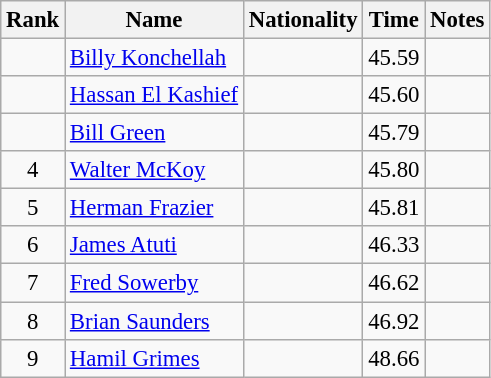<table class="wikitable sortable" style="text-align:center;font-size:95%">
<tr>
<th>Rank</th>
<th>Name</th>
<th>Nationality</th>
<th>Time</th>
<th>Notes</th>
</tr>
<tr>
<td></td>
<td align=left><a href='#'>Billy Konchellah</a></td>
<td align=left></td>
<td>45.59</td>
<td></td>
</tr>
<tr>
<td></td>
<td align=left><a href='#'>Hassan El Kashief</a></td>
<td align=left></td>
<td>45.60</td>
<td></td>
</tr>
<tr>
<td></td>
<td align=left><a href='#'>Bill Green</a></td>
<td align=left></td>
<td>45.79</td>
<td></td>
</tr>
<tr>
<td>4</td>
<td align=left><a href='#'>Walter McKoy</a></td>
<td align=left></td>
<td>45.80</td>
<td></td>
</tr>
<tr>
<td>5</td>
<td align=left><a href='#'>Herman Frazier</a></td>
<td align=left></td>
<td>45.81</td>
<td></td>
</tr>
<tr>
<td>6</td>
<td align=left><a href='#'>James Atuti</a></td>
<td align=left></td>
<td>46.33</td>
<td></td>
</tr>
<tr>
<td>7</td>
<td align=left><a href='#'>Fred Sowerby</a></td>
<td align=left></td>
<td>46.62</td>
<td></td>
</tr>
<tr>
<td>8</td>
<td align=left><a href='#'>Brian Saunders</a></td>
<td align=left></td>
<td>46.92</td>
<td></td>
</tr>
<tr>
<td>9</td>
<td align=left><a href='#'>Hamil Grimes</a></td>
<td align=left></td>
<td>48.66</td>
<td></td>
</tr>
</table>
